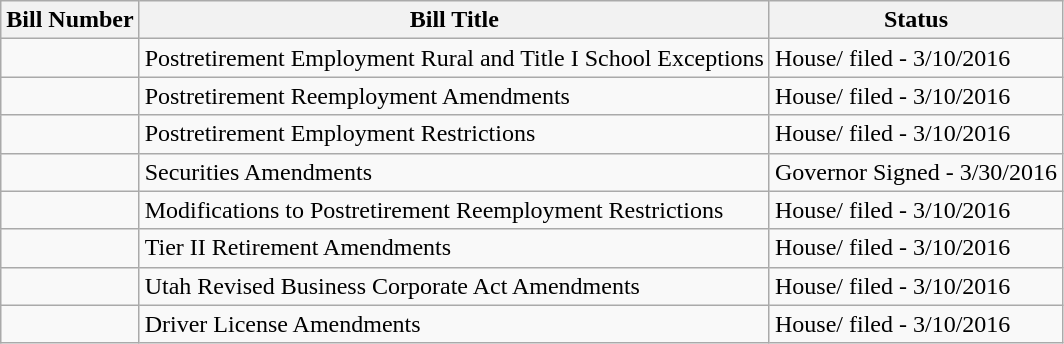<table class="wikitable">
<tr>
<th>Bill Number</th>
<th>Bill Title</th>
<th>Status</th>
</tr>
<tr>
<td></td>
<td>Postretirement Employment Rural and Title I School Exceptions</td>
<td>House/ filed - 3/10/2016</td>
</tr>
<tr>
<td></td>
<td>Postretirement Reemployment Amendments</td>
<td>House/ filed - 3/10/2016</td>
</tr>
<tr>
<td></td>
<td>Postretirement Employment Restrictions</td>
<td>House/ filed - 3/10/2016</td>
</tr>
<tr>
<td></td>
<td>Securities Amendments</td>
<td>Governor Signed - 3/30/2016</td>
</tr>
<tr>
<td></td>
<td>Modifications to Postretirement Reemployment Restrictions</td>
<td>House/ filed - 3/10/2016</td>
</tr>
<tr>
<td></td>
<td>Tier II Retirement Amendments</td>
<td>House/ filed - 3/10/2016</td>
</tr>
<tr>
<td></td>
<td>Utah Revised Business Corporate Act Amendments</td>
<td>House/ filed - 3/10/2016</td>
</tr>
<tr>
<td></td>
<td>Driver License Amendments</td>
<td>House/ filed - 3/10/2016</td>
</tr>
</table>
